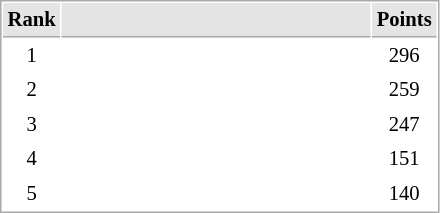<table cellspacing="1" cellpadding="3" style="border:1px solid #AAAAAA;font-size:86%">
<tr bgcolor="#E4E4E4">
<th style="border-bottom:1px solid #AAAAAA" width=10>Rank</th>
<th style="border-bottom:1px solid #AAAAAA" width=200></th>
<th style="border-bottom:1px solid #AAAAAA" width=20>Points</th>
</tr>
<tr>
<td align="center">1</td>
<td></td>
<td align=center>296</td>
</tr>
<tr>
<td align="center">2</td>
<td></td>
<td align=center>259</td>
</tr>
<tr>
<td align="center">3</td>
<td></td>
<td align=center>247</td>
</tr>
<tr>
<td align="center">4</td>
<td></td>
<td align=center>151</td>
</tr>
<tr>
<td align="center">5</td>
<td></td>
<td align=center>140</td>
</tr>
</table>
